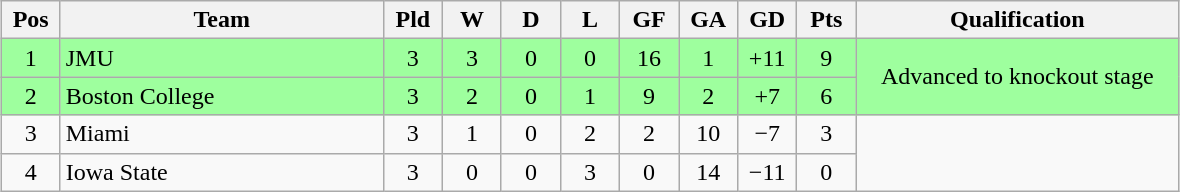<table class="wikitable" style="text-align:center; margin: 1em auto">
<tr>
<th style="width:2em">Pos</th>
<th style="width:13em">Team</th>
<th style="width:2em">Pld</th>
<th style="width:2em">W</th>
<th style="width:2em">D</th>
<th style="width:2em">L</th>
<th style="width:2em">GF</th>
<th style="width:2em">GA</th>
<th style="width:2em">GD</th>
<th style="width:2em">Pts</th>
<th style="width:13em">Qualification</th>
</tr>
<tr bgcolor="#9eff9e">
<td>1</td>
<td style="text-align:left">JMU</td>
<td>3</td>
<td>3</td>
<td>0</td>
<td>0</td>
<td>16</td>
<td>1</td>
<td>+11</td>
<td>9</td>
<td rowspan="2">Advanced to knockout stage</td>
</tr>
<tr bgcolor="#9eff9e">
<td>2</td>
<td style="text-align:left">Boston College</td>
<td>3</td>
<td>2</td>
<td>0</td>
<td>1</td>
<td>9</td>
<td>2</td>
<td>+7</td>
<td>6</td>
</tr>
<tr>
<td>3</td>
<td style="text-align:left">Miami</td>
<td>3</td>
<td>1</td>
<td>0</td>
<td>2</td>
<td>2</td>
<td>10</td>
<td>−7</td>
<td>3</td>
</tr>
<tr>
<td>4</td>
<td style="text-align:left">Iowa State</td>
<td>3</td>
<td>0</td>
<td>0</td>
<td>3</td>
<td>0</td>
<td>14</td>
<td>−11</td>
<td>0</td>
</tr>
</table>
